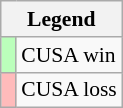<table class="wikitable" style="font-size:90%">
<tr>
<th colspan="2">Legend</th>
</tr>
<tr>
<td style="background:#bfb;"> </td>
<td>CUSA win</td>
</tr>
<tr>
<td style="background:#fbb;"> </td>
<td>CUSA loss</td>
</tr>
</table>
